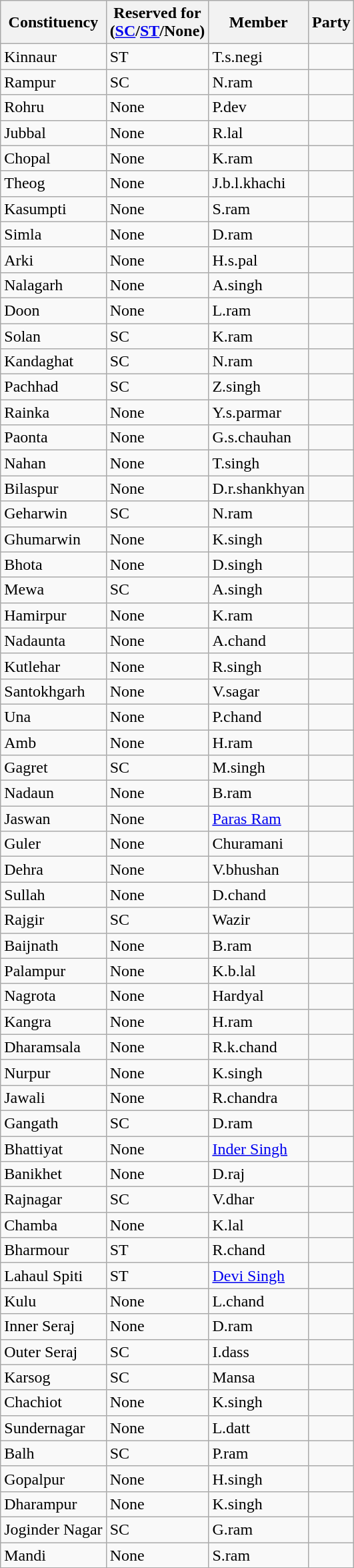<table class="wikitable sortable">
<tr>
<th>Constituency</th>
<th>Reserved for<br>(<a href='#'>SC</a>/<a href='#'>ST</a>/None)</th>
<th>Member</th>
<th colspan=2>Party</th>
</tr>
<tr>
<td>Kinnaur</td>
<td>ST</td>
<td>T.s.negi</td>
<td></td>
</tr>
<tr>
<td>Rampur</td>
<td>SC</td>
<td>N.ram</td>
<td></td>
</tr>
<tr>
<td>Rohru</td>
<td>None</td>
<td>P.dev</td>
<td></td>
</tr>
<tr>
<td>Jubbal</td>
<td>None</td>
<td>R.lal</td>
<td></td>
</tr>
<tr>
<td>Chopal</td>
<td>None</td>
<td>K.ram</td>
<td></td>
</tr>
<tr>
<td>Theog</td>
<td>None</td>
<td>J.b.l.khachi</td>
<td></td>
</tr>
<tr>
<td>Kasumpti</td>
<td>None</td>
<td>S.ram</td>
<td></td>
</tr>
<tr>
<td>Simla</td>
<td>None</td>
<td>D.ram</td>
<td></td>
</tr>
<tr>
<td>Arki</td>
<td>None</td>
<td>H.s.pal</td>
<td></td>
</tr>
<tr>
<td>Nalagarh</td>
<td>None</td>
<td>A.singh</td>
<td></td>
</tr>
<tr>
<td>Doon</td>
<td>None</td>
<td>L.ram</td>
<td></td>
</tr>
<tr>
<td>Solan</td>
<td>SC</td>
<td>K.ram</td>
<td></td>
</tr>
<tr>
<td>Kandaghat</td>
<td>SC</td>
<td>N.ram</td>
<td></td>
</tr>
<tr>
<td>Pachhad</td>
<td>SC</td>
<td>Z.singh</td>
<td></td>
</tr>
<tr>
<td>Rainka</td>
<td>None</td>
<td>Y.s.parmar</td>
<td></td>
</tr>
<tr>
<td>Paonta</td>
<td>None</td>
<td>G.s.chauhan</td>
<td></td>
</tr>
<tr>
<td>Nahan</td>
<td>None</td>
<td>T.singh</td>
<td></td>
</tr>
<tr>
<td>Bilaspur</td>
<td>None</td>
<td>D.r.shankhyan</td>
<td></td>
</tr>
<tr>
<td>Geharwin</td>
<td>SC</td>
<td>N.ram</td>
<td></td>
</tr>
<tr>
<td>Ghumarwin</td>
<td>None</td>
<td>K.singh</td>
<td></td>
</tr>
<tr>
<td>Bhota</td>
<td>None</td>
<td>D.singh</td>
<td></td>
</tr>
<tr>
<td>Mewa</td>
<td>SC</td>
<td>A.singh</td>
<td></td>
</tr>
<tr>
<td>Hamirpur</td>
<td>None</td>
<td>K.ram</td>
<td></td>
</tr>
<tr>
<td>Nadaunta</td>
<td>None</td>
<td>A.chand</td>
<td></td>
</tr>
<tr>
<td>Kutlehar</td>
<td>None</td>
<td>R.singh</td>
<td></td>
</tr>
<tr>
<td>Santokhgarh</td>
<td>None</td>
<td>V.sagar</td>
<td></td>
</tr>
<tr>
<td>Una</td>
<td>None</td>
<td>P.chand</td>
<td></td>
</tr>
<tr>
<td>Amb</td>
<td>None</td>
<td>H.ram</td>
<td></td>
</tr>
<tr>
<td>Gagret</td>
<td>SC</td>
<td>M.singh</td>
<td></td>
</tr>
<tr>
<td>Nadaun</td>
<td>None</td>
<td>B.ram</td>
<td></td>
</tr>
<tr>
<td>Jaswan</td>
<td>None</td>
<td><a href='#'>Paras Ram</a></td>
<td></td>
</tr>
<tr>
<td>Guler</td>
<td>None</td>
<td>Churamani</td>
<td></td>
</tr>
<tr>
<td>Dehra</td>
<td>None</td>
<td>V.bhushan</td>
<td></td>
</tr>
<tr>
<td>Sullah</td>
<td>None</td>
<td>D.chand</td>
<td></td>
</tr>
<tr>
<td>Rajgir</td>
<td>SC</td>
<td>Wazir</td>
<td></td>
</tr>
<tr>
<td>Baijnath</td>
<td>None</td>
<td>B.ram</td>
<td></td>
</tr>
<tr>
<td>Palampur</td>
<td>None</td>
<td>K.b.lal</td>
<td></td>
</tr>
<tr>
<td>Nagrota</td>
<td>None</td>
<td>Hardyal</td>
<td></td>
</tr>
<tr>
<td>Kangra</td>
<td>None</td>
<td>H.ram</td>
<td></td>
</tr>
<tr>
<td>Dharamsala</td>
<td>None</td>
<td>R.k.chand</td>
<td></td>
</tr>
<tr>
<td>Nurpur</td>
<td>None</td>
<td>K.singh</td>
<td></td>
</tr>
<tr>
<td>Jawali</td>
<td>None</td>
<td>R.chandra</td>
<td></td>
</tr>
<tr>
<td>Gangath</td>
<td>SC</td>
<td>D.ram</td>
<td></td>
</tr>
<tr>
<td>Bhattiyat</td>
<td>None</td>
<td><a href='#'>Inder Singh</a></td>
<td></td>
</tr>
<tr>
<td>Banikhet</td>
<td>None</td>
<td>D.raj</td>
<td></td>
</tr>
<tr>
<td>Rajnagar</td>
<td>SC</td>
<td>V.dhar</td>
<td></td>
</tr>
<tr>
<td>Chamba</td>
<td>None</td>
<td>K.lal</td>
<td></td>
</tr>
<tr>
<td>Bharmour</td>
<td>ST</td>
<td>R.chand</td>
<td></td>
</tr>
<tr>
<td>Lahaul Spiti</td>
<td>ST</td>
<td><a href='#'>Devi Singh</a></td>
<td></td>
</tr>
<tr>
<td>Kulu</td>
<td>None</td>
<td>L.chand</td>
<td></td>
</tr>
<tr>
<td>Inner Seraj</td>
<td>None</td>
<td>D.ram</td>
<td></td>
</tr>
<tr>
<td>Outer Seraj</td>
<td>SC</td>
<td>I.dass</td>
<td></td>
</tr>
<tr>
<td>Karsog</td>
<td>SC</td>
<td>Mansa</td>
<td></td>
</tr>
<tr>
<td>Chachiot</td>
<td>None</td>
<td>K.singh</td>
<td></td>
</tr>
<tr>
<td>Sundernagar</td>
<td>None</td>
<td>L.datt</td>
<td></td>
</tr>
<tr>
<td>Balh</td>
<td>SC</td>
<td>P.ram</td>
<td></td>
</tr>
<tr>
<td>Gopalpur</td>
<td>None</td>
<td>H.singh</td>
<td></td>
</tr>
<tr>
<td>Dharampur</td>
<td>None</td>
<td>K.singh</td>
<td></td>
</tr>
<tr>
<td>Joginder Nagar</td>
<td>SC</td>
<td>G.ram</td>
<td></td>
</tr>
<tr>
<td>Mandi</td>
<td>None</td>
<td>S.ram</td>
<td></td>
</tr>
<tr>
</tr>
</table>
